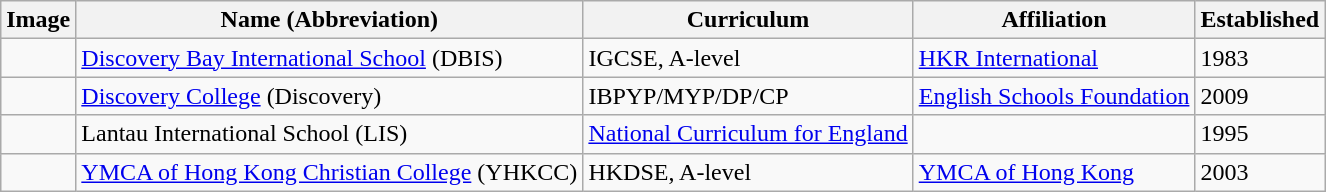<table class="wikitable sortable">
<tr>
<th>Image</th>
<th>Name (Abbreviation)</th>
<th>Curriculum</th>
<th>Affiliation</th>
<th>Established</th>
</tr>
<tr>
<td></td>
<td><a href='#'>Discovery Bay International School</a> (DBIS)</td>
<td>IGCSE, A-level</td>
<td><a href='#'>HKR International</a></td>
<td>1983</td>
</tr>
<tr>
<td></td>
<td><a href='#'>Discovery College</a> (Discovery)</td>
<td>IBPYP/MYP/DP/CP</td>
<td><a href='#'>English Schools Foundation</a></td>
<td>2009</td>
</tr>
<tr>
<td></td>
<td>Lantau International School (LIS)</td>
<td><a href='#'>National Curriculum for England</a></td>
<td></td>
<td>1995</td>
</tr>
<tr>
<td></td>
<td><a href='#'>YMCA of Hong Kong Christian College</a> (YHKCC)</td>
<td>HKDSE, A-level</td>
<td><a href='#'>YMCA of Hong Kong</a></td>
<td>2003</td>
</tr>
</table>
